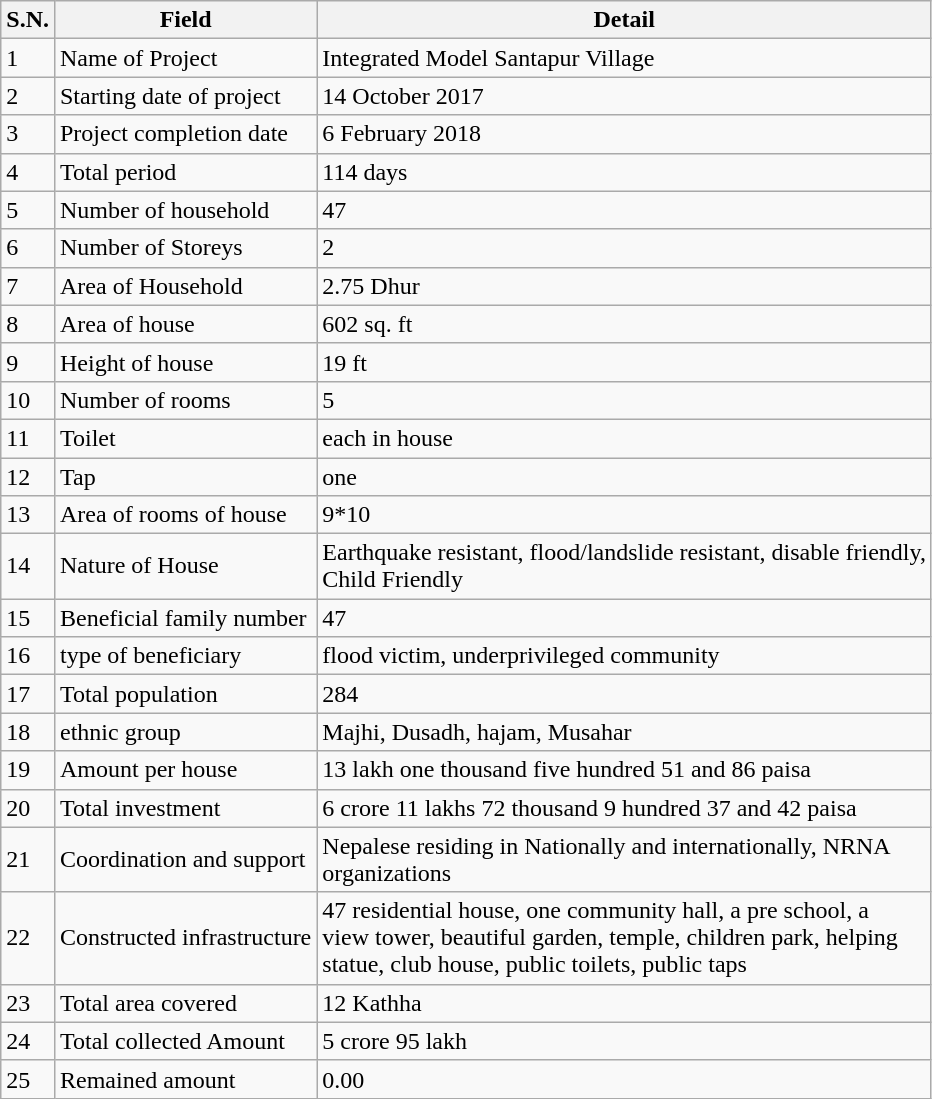<table class="wikitable">
<tr>
<th>S.N.</th>
<th>Field</th>
<th>Detail</th>
</tr>
<tr>
<td>1</td>
<td>Name of Project</td>
<td>Integrated Model Santapur Village</td>
</tr>
<tr>
<td>2</td>
<td>Starting date of project</td>
<td>14 October 2017</td>
</tr>
<tr>
<td>3</td>
<td>Project completion date</td>
<td>6 February 2018</td>
</tr>
<tr>
<td>4</td>
<td>Total period</td>
<td>114 days</td>
</tr>
<tr>
<td>5</td>
<td>Number of household</td>
<td>47</td>
</tr>
<tr>
<td>6</td>
<td>Number of Storeys</td>
<td>2</td>
</tr>
<tr>
<td>7</td>
<td>Area of Household</td>
<td>2.75 Dhur</td>
</tr>
<tr>
<td>8</td>
<td>Area of house</td>
<td>602 sq. ft</td>
</tr>
<tr>
<td>9</td>
<td>Height of house</td>
<td>19 ft</td>
</tr>
<tr>
<td>10</td>
<td>Number of rooms</td>
<td>5</td>
</tr>
<tr>
<td>11</td>
<td>Toilet</td>
<td>each in house</td>
</tr>
<tr>
<td>12</td>
<td>Tap</td>
<td>one</td>
</tr>
<tr>
<td>13</td>
<td>Area of rooms of house</td>
<td>9*10</td>
</tr>
<tr>
<td>14</td>
<td>Nature of House</td>
<td>Earthquake resistant,  flood/landslide resistant, disable friendly,<br>Child Friendly</td>
</tr>
<tr>
<td>15</td>
<td>Beneficial family number</td>
<td>47</td>
</tr>
<tr>
<td>16</td>
<td>type of beneficiary</td>
<td>flood victim, underprivileged  community</td>
</tr>
<tr>
<td>17</td>
<td>Total population</td>
<td>284</td>
</tr>
<tr>
<td>18</td>
<td>ethnic group</td>
<td>Majhi, Dusadh, hajam, Musahar</td>
</tr>
<tr>
<td>19</td>
<td>Amount per house</td>
<td>13 lakh one thousand five hundred  51 and 86 paisa</td>
</tr>
<tr>
<td>20</td>
<td>Total investment</td>
<td>6 crore 11 lakhs 72 thousand 9  hundred 37 and 42 paisa</td>
</tr>
<tr>
<td>21</td>
<td>Coordination and support</td>
<td>Nepalese residing in Nationally  and internationally, NRNA<br>organizations</td>
</tr>
<tr>
<td>22</td>
<td>Constructed infrastructure</td>
<td>47 residential house, one  community hall, a pre school, a<br>view tower, beautiful garden,  temple, children park, helping<br>statue, club house, public  toilets, public taps</td>
</tr>
<tr>
<td>23</td>
<td>Total area covered</td>
<td>12 Kathha</td>
</tr>
<tr>
<td>24</td>
<td>Total collected Amount</td>
<td>5 crore 95 lakh</td>
</tr>
<tr>
<td>25</td>
<td>Remained amount</td>
<td>0.00</td>
</tr>
</table>
